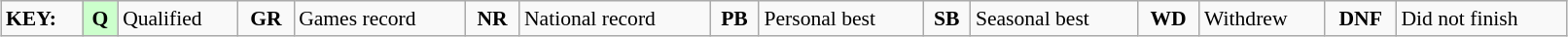<table class="wikitable" style="margin:0.5em auto; font-size:90%; position:relative;" width=85%>
<tr>
<td><strong>KEY:</strong></td>
<td style="background-color:#ccffcc;" align=center><strong>Q</strong></td>
<td>Qualified</td>
<td align=center><strong>GR</strong></td>
<td>Games record</td>
<td align=center><strong>NR</strong></td>
<td>National record</td>
<td align=center><strong>PB</strong></td>
<td>Personal best</td>
<td align=center><strong>SB</strong></td>
<td>Seasonal best</td>
<td align=center><strong>WD</strong></td>
<td>Withdrew</td>
<td align=center><strong>DNF</strong></td>
<td>Did not finish</td>
</tr>
</table>
